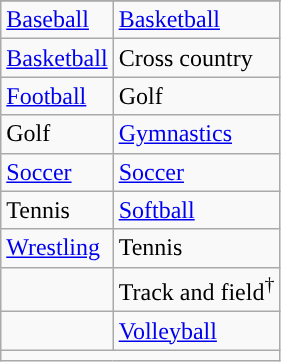<table class="wikitable" style=" ">
<tr>
</tr>
<tr>
<td><a href='#'>Baseball</a></td>
<td><a href='#'>Basketball</a></td>
</tr>
<tr>
<td><a href='#'>Basketball</a></td>
<td>Cross country</td>
</tr>
<tr>
<td><a href='#'>Football</a></td>
<td>Golf</td>
</tr>
<tr>
<td>Golf</td>
<td><a href='#'>Gymnastics</a></td>
</tr>
<tr>
<td><a href='#'>Soccer</a></td>
<td><a href='#'>Soccer</a></td>
</tr>
<tr>
<td>Tennis</td>
<td><a href='#'>Softball</a></td>
</tr>
<tr>
<td><a href='#'>Wrestling</a></td>
<td>Tennis</td>
</tr>
<tr>
<td></td>
<td>Track and field<sup>†</sup></td>
</tr>
<tr>
<td></td>
<td><a href='#'>Volleyball</a></td>
</tr>
<tr>
<td colspan="2"></td>
</tr>
</table>
